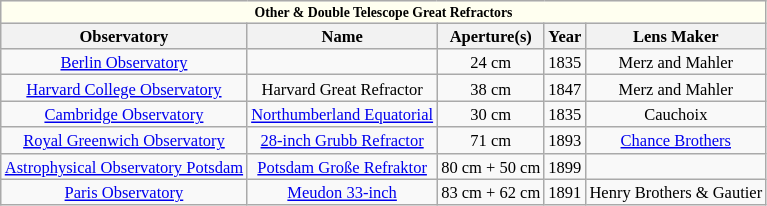<table class=wikitable style="text-align:center; font-size:11px">
<tr bgcolor="fffffff" style="font-size: smaller;">
<td colspan="5" style="text-align:center;"><strong>Other & Double Telescope Great Refractors</strong></td>
</tr>
<tr>
<th>Observatory</th>
<th>Name</th>
<th>Aperture(s)</th>
<th>Year</th>
<th>Lens Maker</th>
</tr>
<tr>
<td><a href='#'>Berlin Observatory</a></td>
<td></td>
<td>24 cm</td>
<td>1835</td>
<td>Merz and Mahler</td>
</tr>
<tr>
<td><a href='#'>Harvard College Observatory</a></td>
<td>Harvard Great Refractor</td>
<td>38 cm</td>
<td>1847</td>
<td>Merz and Mahler</td>
</tr>
<tr>
<td><a href='#'>Cambridge Observatory</a></td>
<td><a href='#'>Northumberland Equatorial</a></td>
<td>30 cm</td>
<td>1835</td>
<td>Cauchoix</td>
</tr>
<tr>
<td><a href='#'>Royal Greenwich Observatory</a></td>
<td><a href='#'>28-inch Grubb Refractor</a></td>
<td>71 cm</td>
<td>1893</td>
<td><a href='#'>Chance Brothers</a></td>
</tr>
<tr>
<td><a href='#'>Astrophysical Observatory Potsdam</a></td>
<td><a href='#'>Potsdam Große Refraktor</a></td>
<td>80 cm + 50 cm</td>
<td>1899</td>
</tr>
<tr>
<td><a href='#'>Paris Observatory</a></td>
<td><a href='#'>Meudon 33-inch</a></td>
<td>83 cm + 62 cm</td>
<td>1891</td>
<td>Henry Brothers & Gautier</td>
</tr>
</table>
